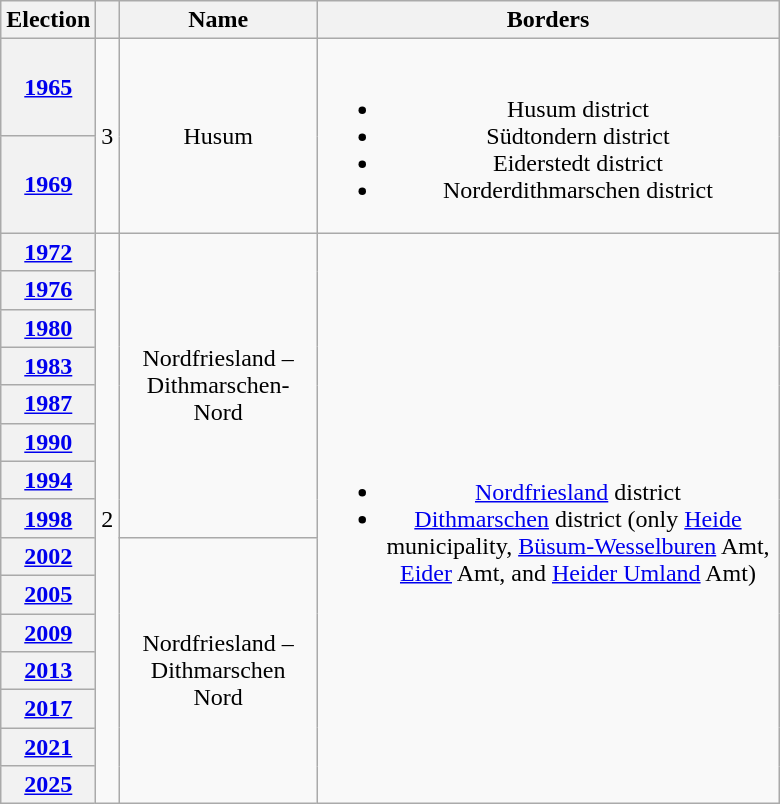<table class=wikitable style="text-align:center">
<tr>
<th>Election</th>
<th></th>
<th width=125px>Name</th>
<th width=300px>Borders</th>
</tr>
<tr>
<th><a href='#'>1965</a></th>
<td rowspan=2>3</td>
<td rowspan=2>Husum</td>
<td rowspan=2><br><ul><li>Husum district</li><li>Südtondern district</li><li>Eiderstedt district</li><li>Norderdithmarschen district</li></ul></td>
</tr>
<tr>
<th><a href='#'>1969</a></th>
</tr>
<tr>
<th><a href='#'>1972</a></th>
<td rowspan=15>2</td>
<td rowspan=8>Nordfriesland – Dithmarschen-Nord</td>
<td rowspan=15><br><ul><li><a href='#'>Nordfriesland</a> district</li><li><a href='#'>Dithmarschen</a> district (only <a href='#'>Heide</a> municipality, <a href='#'>Büsum-Wesselburen</a> Amt, <a href='#'>Eider</a> Amt, and <a href='#'>Heider Umland</a> Amt)</li></ul></td>
</tr>
<tr>
<th><a href='#'>1976</a></th>
</tr>
<tr>
<th><a href='#'>1980</a></th>
</tr>
<tr>
<th><a href='#'>1983</a></th>
</tr>
<tr>
<th><a href='#'>1987</a></th>
</tr>
<tr>
<th><a href='#'>1990</a></th>
</tr>
<tr>
<th><a href='#'>1994</a></th>
</tr>
<tr>
<th><a href='#'>1998</a></th>
</tr>
<tr>
<th><a href='#'>2002</a></th>
<td rowspan=7>Nordfriesland – Dithmarschen Nord</td>
</tr>
<tr>
<th><a href='#'>2005</a></th>
</tr>
<tr>
<th><a href='#'>2009</a></th>
</tr>
<tr>
<th><a href='#'>2013</a></th>
</tr>
<tr>
<th><a href='#'>2017</a></th>
</tr>
<tr>
<th><a href='#'>2021</a></th>
</tr>
<tr>
<th><a href='#'>2025</a></th>
</tr>
</table>
